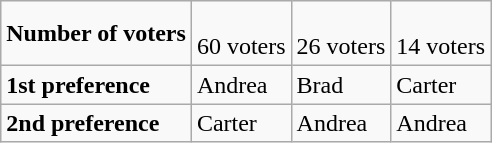<table class="wikitable" border="1">
<tr>
<td><strong>Number of voters</strong></td>
<td valign="top"><br>60 voters</td>
<td valign=top><br>26 voters</td>
<td valign="top"><br>14 voters</td>
</tr>
<tr>
<td><strong>1st preference</strong></td>
<td>Andrea</td>
<td>Brad</td>
<td>Carter</td>
</tr>
<tr>
<td><strong>2nd preference</strong></td>
<td>Carter</td>
<td>Andrea</td>
<td>Andrea</td>
</tr>
</table>
